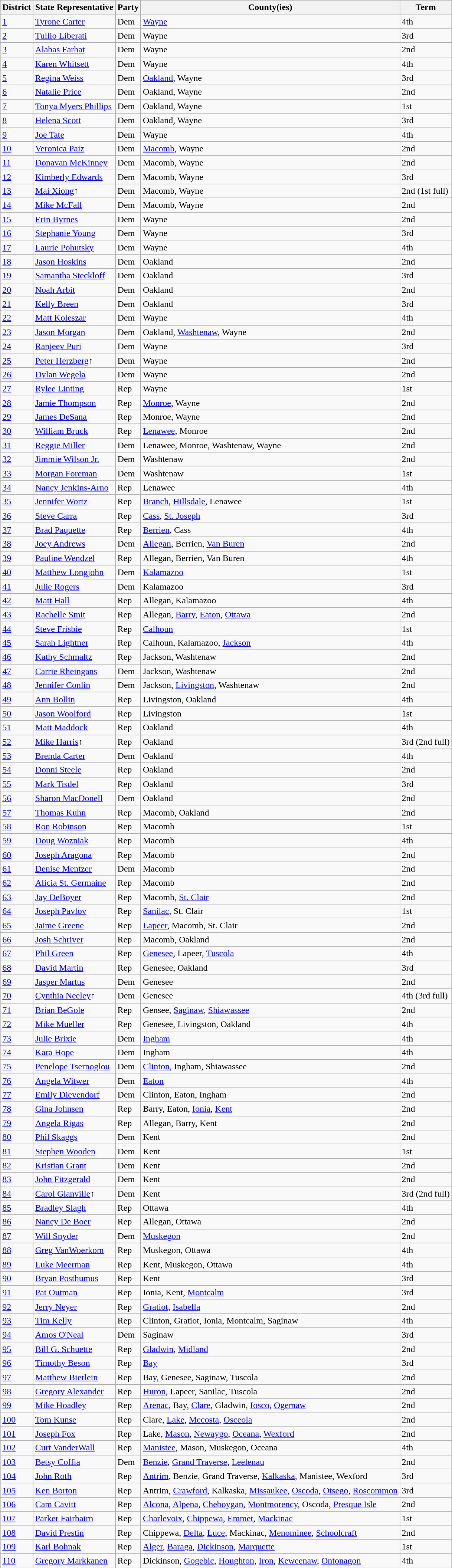<table class="sortable wikitable">
<tr>
<th>District</th>
<th>State Representative</th>
<th>Party</th>
<th>County(ies)</th>
<th>Term</th>
</tr>
<tr>
<td><a href='#'>1</a></td>
<td><a href='#'>Tyrone Carter</a></td>
<td>Dem</td>
<td><a href='#'>Wayne</a></td>
<td>4th</td>
</tr>
<tr>
<td><a href='#'>2</a></td>
<td><a href='#'>Tullio Liberati</a></td>
<td>Dem</td>
<td>Wayne</td>
<td>3rd</td>
</tr>
<tr>
<td><a href='#'>3</a></td>
<td><a href='#'>Alabas Farhat</a></td>
<td>Dem</td>
<td>Wayne</td>
<td>2nd</td>
</tr>
<tr>
<td><a href='#'>4</a></td>
<td><a href='#'>Karen Whitsett</a></td>
<td>Dem</td>
<td>Wayne</td>
<td>4th</td>
</tr>
<tr>
<td><a href='#'>5</a></td>
<td><a href='#'>Regina Weiss</a></td>
<td>Dem</td>
<td><a href='#'>Oakland</a>, Wayne</td>
<td>3rd</td>
</tr>
<tr>
<td><a href='#'>6</a></td>
<td><a href='#'>Natalie Price</a></td>
<td>Dem</td>
<td>Oakland, Wayne</td>
<td>2nd</td>
</tr>
<tr>
<td><a href='#'>7</a></td>
<td><a href='#'>Tonya Myers Phillips</a></td>
<td>Dem</td>
<td>Oakland, Wayne</td>
<td>1st</td>
</tr>
<tr>
<td><a href='#'>8</a></td>
<td><a href='#'>Helena Scott</a></td>
<td>Dem</td>
<td>Oakland, Wayne</td>
<td>3rd</td>
</tr>
<tr>
<td><a href='#'>9</a></td>
<td><a href='#'>Joe Tate</a></td>
<td>Dem</td>
<td>Wayne</td>
<td>4th</td>
</tr>
<tr>
<td><a href='#'>10</a></td>
<td><a href='#'>Veronica Paiz</a></td>
<td>Dem</td>
<td><a href='#'>Macomb</a>, Wayne</td>
<td>2nd</td>
</tr>
<tr>
<td><a href='#'>11</a></td>
<td><a href='#'>Donavan McKinney</a></td>
<td>Dem</td>
<td>Macomb, Wayne</td>
<td>2nd</td>
</tr>
<tr>
<td><a href='#'>12</a></td>
<td><a href='#'>Kimberly Edwards</a></td>
<td>Dem</td>
<td>Macomb, Wayne</td>
<td>3rd</td>
</tr>
<tr>
<td><a href='#'>13</a></td>
<td><a href='#'>Mai Xiong</a>↑</td>
<td>Dem</td>
<td>Macomb, Wayne</td>
<td>2nd (1st full)</td>
</tr>
<tr>
<td><a href='#'>14</a></td>
<td><a href='#'>Mike McFall</a></td>
<td>Dem</td>
<td>Macomb, Wayne</td>
<td>2nd</td>
</tr>
<tr>
<td><a href='#'>15</a></td>
<td><a href='#'>Erin Byrnes</a></td>
<td>Dem</td>
<td>Wayne</td>
<td>2nd</td>
</tr>
<tr>
<td><a href='#'>16</a></td>
<td><a href='#'>Stephanie Young</a></td>
<td>Dem</td>
<td>Wayne</td>
<td>3rd</td>
</tr>
<tr>
<td><a href='#'>17</a></td>
<td><a href='#'>Laurie Pohutsky</a></td>
<td>Dem</td>
<td>Wayne</td>
<td>4th</td>
</tr>
<tr>
<td><a href='#'>18</a></td>
<td><a href='#'>Jason Hoskins</a></td>
<td>Dem</td>
<td>Oakland</td>
<td>2nd</td>
</tr>
<tr>
<td><a href='#'>19</a></td>
<td><a href='#'>Samantha Steckloff</a></td>
<td>Dem</td>
<td>Oakland</td>
<td>3rd</td>
</tr>
<tr>
<td><a href='#'>20</a></td>
<td><a href='#'>Noah Arbit</a></td>
<td>Dem</td>
<td>Oakland</td>
<td>2nd</td>
</tr>
<tr>
<td><a href='#'>21</a></td>
<td><a href='#'>Kelly Breen</a></td>
<td>Dem</td>
<td>Oakland</td>
<td>3rd</td>
</tr>
<tr>
<td><a href='#'>22</a></td>
<td><a href='#'>Matt Koleszar</a></td>
<td>Dem</td>
<td>Wayne</td>
<td>4th</td>
</tr>
<tr>
<td><a href='#'>23</a></td>
<td><a href='#'>Jason Morgan</a></td>
<td>Dem</td>
<td>Oakland, <a href='#'>Washtenaw</a>, Wayne</td>
<td>2nd</td>
</tr>
<tr>
<td><a href='#'>24</a></td>
<td><a href='#'>Ranjeev Puri</a></td>
<td>Dem</td>
<td>Wayne</td>
<td>3rd</td>
</tr>
<tr>
<td><a href='#'>25</a></td>
<td><a href='#'>Peter Herzberg</a>↑</td>
<td>Dem</td>
<td>Wayne</td>
<td>2nd</td>
</tr>
<tr>
<td><a href='#'>26</a></td>
<td><a href='#'>Dylan Wegela</a></td>
<td>Dem</td>
<td>Wayne</td>
<td>2nd</td>
</tr>
<tr>
<td><a href='#'>27</a></td>
<td><a href='#'>Rylee Linting</a></td>
<td>Rep</td>
<td>Wayne</td>
<td>1st</td>
</tr>
<tr>
<td><a href='#'>28</a></td>
<td><a href='#'>Jamie Thompson</a></td>
<td>Rep</td>
<td><a href='#'>Monroe</a>, Wayne</td>
<td>2nd</td>
</tr>
<tr>
<td><a href='#'>29</a></td>
<td><a href='#'>James DeSana</a></td>
<td>Rep</td>
<td>Monroe, Wayne</td>
<td>2nd</td>
</tr>
<tr>
<td><a href='#'>30</a></td>
<td><a href='#'>William Bruck</a></td>
<td>Rep</td>
<td><a href='#'>Lenawee</a>, Monroe</td>
<td>2nd</td>
</tr>
<tr>
<td><a href='#'>31</a></td>
<td><a href='#'>Reggie Miller</a></td>
<td>Dem</td>
<td>Lenawee, Monroe, Washtenaw, Wayne</td>
<td>2nd</td>
</tr>
<tr>
<td><a href='#'>32</a></td>
<td><a href='#'>Jimmie Wilson Jr.</a></td>
<td>Dem</td>
<td>Washtenaw</td>
<td>2nd</td>
</tr>
<tr>
<td><a href='#'>33</a></td>
<td><a href='#'>Morgan Foreman</a></td>
<td>Dem</td>
<td>Washtenaw</td>
<td>1st</td>
</tr>
<tr>
<td><a href='#'>34</a></td>
<td><a href='#'>Nancy Jenkins-Arno</a></td>
<td>Rep</td>
<td>Lenawee</td>
<td>4th</td>
</tr>
<tr>
<td><a href='#'>35</a></td>
<td><a href='#'>Jennifer Wortz</a></td>
<td>Rep</td>
<td><a href='#'>Branch</a>, <a href='#'>Hillsdale</a>, Lenawee</td>
<td>1st</td>
</tr>
<tr>
<td><a href='#'>36</a></td>
<td><a href='#'>Steve Carra</a></td>
<td>Rep</td>
<td><a href='#'>Cass</a>, <a href='#'>St. Joseph</a></td>
<td>3rd</td>
</tr>
<tr>
<td><a href='#'>37</a></td>
<td><a href='#'>Brad Paquette</a></td>
<td>Rep</td>
<td><a href='#'>Berrien</a>, Cass</td>
<td>4th</td>
</tr>
<tr>
<td><a href='#'>38</a></td>
<td><a href='#'>Joey Andrews</a></td>
<td>Dem</td>
<td><a href='#'>Allegan</a>, Berrien, <a href='#'>Van Buren</a></td>
<td>2nd</td>
</tr>
<tr>
<td><a href='#'>39</a></td>
<td><a href='#'>Pauline Wendzel</a></td>
<td>Rep</td>
<td>Allegan, Berrien, Van Buren</td>
<td>4th</td>
</tr>
<tr>
<td><a href='#'>40</a></td>
<td><a href='#'>Matthew Longjohn</a></td>
<td>Dem</td>
<td><a href='#'>Kalamazoo</a></td>
<td>1st</td>
</tr>
<tr>
<td><a href='#'>41</a></td>
<td><a href='#'>Julie Rogers</a></td>
<td>Dem</td>
<td>Kalamazoo</td>
<td>3rd</td>
</tr>
<tr>
<td><a href='#'>42</a></td>
<td><a href='#'>Matt Hall</a></td>
<td>Rep</td>
<td>Allegan, Kalamazoo</td>
<td>4th</td>
</tr>
<tr>
<td><a href='#'>43</a></td>
<td><a href='#'>Rachelle Smit</a></td>
<td>Rep</td>
<td>Allegan, <a href='#'>Barry</a>, <a href='#'>Eaton</a>, <a href='#'>Ottawa</a></td>
<td>2nd</td>
</tr>
<tr>
<td><a href='#'>44</a></td>
<td><a href='#'>Steve Frisbie</a></td>
<td>Rep</td>
<td><a href='#'>Calhoun</a></td>
<td>1st</td>
</tr>
<tr>
<td><a href='#'>45</a></td>
<td><a href='#'>Sarah Lightner</a></td>
<td>Rep</td>
<td>Calhoun, Kalamazoo, <a href='#'>Jackson</a></td>
<td>4th</td>
</tr>
<tr>
<td><a href='#'>46</a></td>
<td><a href='#'>Kathy Schmaltz</a></td>
<td>Rep</td>
<td>Jackson, Washtenaw</td>
<td>2nd</td>
</tr>
<tr>
<td><a href='#'>47</a></td>
<td><a href='#'>Carrie Rheingans</a></td>
<td>Dem</td>
<td>Jackson, Washtenaw</td>
<td>2nd</td>
</tr>
<tr>
<td><a href='#'>48</a></td>
<td><a href='#'>Jennifer Conlin</a></td>
<td>Dem</td>
<td>Jackson, <a href='#'>Livingston</a>, Washtenaw</td>
<td>2nd</td>
</tr>
<tr>
<td><a href='#'>49</a></td>
<td><a href='#'>Ann Bollin</a></td>
<td>Rep</td>
<td>Livingston, Oakland</td>
<td>4th</td>
</tr>
<tr>
<td><a href='#'>50</a></td>
<td><a href='#'>Jason Woolford</a></td>
<td>Rep</td>
<td>Livingston</td>
<td>1st</td>
</tr>
<tr>
<td><a href='#'>51</a></td>
<td><a href='#'>Matt Maddock</a></td>
<td>Rep</td>
<td>Oakland</td>
<td>4th</td>
</tr>
<tr>
<td><a href='#'>52</a></td>
<td><a href='#'>Mike Harris</a>↑</td>
<td>Rep</td>
<td>Oakland</td>
<td>3rd (2nd full)</td>
</tr>
<tr>
<td><a href='#'>53</a></td>
<td><a href='#'>Brenda Carter</a></td>
<td>Dem</td>
<td>Oakland</td>
<td>4th</td>
</tr>
<tr>
<td><a href='#'>54</a></td>
<td><a href='#'>Donni Steele</a></td>
<td>Rep</td>
<td>Oakland</td>
<td>2nd</td>
</tr>
<tr>
<td><a href='#'>55</a></td>
<td><a href='#'>Mark Tisdel</a></td>
<td>Rep</td>
<td>Oakland</td>
<td>3rd</td>
</tr>
<tr>
<td><a href='#'>56</a></td>
<td><a href='#'>Sharon MacDonell</a></td>
<td>Dem</td>
<td>Oakland</td>
<td>2nd</td>
</tr>
<tr>
<td><a href='#'>57</a></td>
<td><a href='#'>Thomas Kuhn</a></td>
<td>Rep</td>
<td>Macomb, Oakland</td>
<td>2nd</td>
</tr>
<tr>
<td><a href='#'>58</a></td>
<td><a href='#'>Ron Robinson</a></td>
<td>Rep</td>
<td>Macomb</td>
<td>1st</td>
</tr>
<tr>
<td><a href='#'>59</a></td>
<td><a href='#'>Doug Wozniak</a></td>
<td>Rep</td>
<td>Macomb</td>
<td>4th</td>
</tr>
<tr>
<td><a href='#'>60</a></td>
<td><a href='#'>Joseph Aragona</a></td>
<td>Rep</td>
<td>Macomb</td>
<td>2nd</td>
</tr>
<tr>
<td><a href='#'>61</a></td>
<td><a href='#'>Denise Mentzer</a></td>
<td>Dem</td>
<td>Macomb</td>
<td>2nd</td>
</tr>
<tr>
<td><a href='#'>62</a></td>
<td><a href='#'>Alicia St. Germaine</a></td>
<td>Rep</td>
<td>Macomb</td>
<td>2nd</td>
</tr>
<tr>
<td><a href='#'>63</a></td>
<td><a href='#'>Jay DeBoyer</a></td>
<td>Rep</td>
<td>Macomb, <a href='#'>St. Clair</a></td>
<td>2nd</td>
</tr>
<tr>
<td><a href='#'>64</a></td>
<td><a href='#'>Joseph Pavlov</a></td>
<td>Rep</td>
<td><a href='#'>Sanilac</a>, St. Clair</td>
<td>1st</td>
</tr>
<tr>
<td><a href='#'>65</a></td>
<td><a href='#'>Jaime Greene</a></td>
<td>Rep</td>
<td><a href='#'>Lapeer</a>, Macomb, St. Clair</td>
<td>2nd</td>
</tr>
<tr>
<td><a href='#'>66</a></td>
<td><a href='#'>Josh Schriver</a></td>
<td>Rep</td>
<td>Macomb, Oakland</td>
<td>2nd</td>
</tr>
<tr>
<td><a href='#'>67</a></td>
<td><a href='#'>Phil Green</a></td>
<td>Rep</td>
<td><a href='#'>Genesee</a>, Lapeer, <a href='#'>Tuscola</a></td>
<td>4th</td>
</tr>
<tr>
<td><a href='#'>68</a></td>
<td><a href='#'>David Martin</a></td>
<td>Rep</td>
<td>Genesee, Oakland</td>
<td>3rd</td>
</tr>
<tr>
<td><a href='#'>69</a></td>
<td><a href='#'>Jasper Martus</a></td>
<td>Dem</td>
<td>Genesee</td>
<td>2nd</td>
</tr>
<tr>
<td><a href='#'>70</a></td>
<td><a href='#'>Cynthia Neeley</a>↑</td>
<td>Dem</td>
<td>Genesee</td>
<td>4th (3rd full)</td>
</tr>
<tr>
<td><a href='#'>71</a></td>
<td><a href='#'>Brian BeGole</a></td>
<td>Rep</td>
<td>Gensee, <a href='#'>Saginaw</a>, <a href='#'>Shiawassee</a></td>
<td>2nd</td>
</tr>
<tr>
<td><a href='#'>72</a></td>
<td><a href='#'>Mike Mueller</a></td>
<td>Rep</td>
<td>Genesee, Livingston, Oakland</td>
<td>4th</td>
</tr>
<tr>
<td><a href='#'>73</a></td>
<td><a href='#'>Julie Brixie</a></td>
<td>Dem</td>
<td><a href='#'>Ingham</a></td>
<td>4th</td>
</tr>
<tr>
<td><a href='#'>74</a></td>
<td><a href='#'>Kara Hope</a></td>
<td>Dem</td>
<td>Ingham</td>
<td>4th</td>
</tr>
<tr>
<td><a href='#'>75</a></td>
<td><a href='#'>Penelope Tsernoglou</a></td>
<td>Dem</td>
<td><a href='#'>Clinton</a>, Ingham, Shiawassee</td>
<td>2nd</td>
</tr>
<tr>
<td><a href='#'>76</a></td>
<td><a href='#'>Angela Witwer</a></td>
<td>Dem</td>
<td><a href='#'>Eaton</a></td>
<td>4th</td>
</tr>
<tr>
<td><a href='#'>77</a></td>
<td><a href='#'>Emily Dievendorf</a></td>
<td>Dem</td>
<td>Clinton, Eaton, Ingham</td>
<td>2nd</td>
</tr>
<tr>
<td><a href='#'>78</a></td>
<td><a href='#'>Gina Johnsen</a></td>
<td>Rep</td>
<td>Barry, Eaton, <a href='#'>Ionia</a>, <a href='#'>Kent</a></td>
<td>2nd</td>
</tr>
<tr>
<td><a href='#'>79</a></td>
<td><a href='#'>Angela Rigas</a></td>
<td>Rep</td>
<td>Allegan, Barry, Kent</td>
<td>2nd</td>
</tr>
<tr>
<td><a href='#'>80</a></td>
<td><a href='#'>Phil Skaggs</a></td>
<td>Dem</td>
<td>Kent</td>
<td>2nd</td>
</tr>
<tr>
<td><a href='#'>81</a></td>
<td><a href='#'>Stephen Wooden</a></td>
<td>Dem</td>
<td>Kent</td>
<td>1st</td>
</tr>
<tr>
<td><a href='#'>82</a></td>
<td><a href='#'>Kristian Grant</a></td>
<td>Dem</td>
<td>Kent</td>
<td>2nd</td>
</tr>
<tr>
<td><a href='#'>83</a></td>
<td><a href='#'>John Fitzgerald</a></td>
<td>Dem</td>
<td>Kent</td>
<td>2nd</td>
</tr>
<tr>
<td><a href='#'>84</a></td>
<td><a href='#'>Carol Glanville</a>↑</td>
<td>Dem</td>
<td>Kent</td>
<td>3rd (2nd full)</td>
</tr>
<tr>
<td><a href='#'>85</a></td>
<td><a href='#'>Bradley Slagh</a></td>
<td>Rep</td>
<td>Ottawa</td>
<td>4th</td>
</tr>
<tr>
<td><a href='#'>86</a></td>
<td><a href='#'>Nancy De Boer</a></td>
<td>Rep</td>
<td>Allegan, Ottawa</td>
<td>2nd</td>
</tr>
<tr>
<td><a href='#'>87</a></td>
<td><a href='#'>Will Snyder</a></td>
<td>Dem</td>
<td><a href='#'>Muskegon</a></td>
<td>2nd</td>
</tr>
<tr>
<td><a href='#'>88</a></td>
<td><a href='#'>Greg VanWoerkom</a></td>
<td>Rep</td>
<td>Muskegon, Ottawa</td>
<td>4th</td>
</tr>
<tr>
<td><a href='#'>89</a></td>
<td><a href='#'>Luke Meerman</a></td>
<td>Rep</td>
<td>Kent, Muskegon, Ottawa</td>
<td>4th</td>
</tr>
<tr>
<td><a href='#'>90</a></td>
<td><a href='#'>Bryan Posthumus</a></td>
<td>Rep</td>
<td>Kent</td>
<td>3rd</td>
</tr>
<tr>
<td><a href='#'>91</a></td>
<td><a href='#'>Pat Outman</a></td>
<td>Rep</td>
<td>Ionia, Kent, <a href='#'>Montcalm</a></td>
<td>3rd</td>
</tr>
<tr>
<td><a href='#'>92</a></td>
<td><a href='#'>Jerry Neyer</a></td>
<td>Rep</td>
<td><a href='#'>Gratiot</a>, <a href='#'>Isabella</a></td>
<td>2nd</td>
</tr>
<tr>
<td><a href='#'>93</a></td>
<td><a href='#'>Tim Kelly</a></td>
<td>Rep</td>
<td>Clinton, Gratiot, Ionia, Montcalm, Saginaw</td>
<td>4th</td>
</tr>
<tr>
<td><a href='#'>94</a></td>
<td><a href='#'>Amos O'Neal</a></td>
<td>Dem</td>
<td>Saginaw</td>
<td>3rd</td>
</tr>
<tr>
<td><a href='#'>95</a></td>
<td><a href='#'>Bill G. Schuette</a></td>
<td>Rep</td>
<td><a href='#'>Gladwin</a>, <a href='#'>Midland</a></td>
<td>2nd</td>
</tr>
<tr>
<td><a href='#'>96</a></td>
<td><a href='#'>Timothy Beson</a></td>
<td>Rep</td>
<td><a href='#'>Bay</a></td>
<td>3rd</td>
</tr>
<tr>
<td><a href='#'>97</a></td>
<td><a href='#'>Matthew Bierlein</a></td>
<td>Rep</td>
<td>Bay, Genesee, Saginaw, Tuscola</td>
<td>2nd</td>
</tr>
<tr>
<td><a href='#'>98</a></td>
<td><a href='#'>Gregory Alexander</a></td>
<td>Rep</td>
<td><a href='#'>Huron</a>, Lapeer, Sanilac, Tuscola</td>
<td>2nd</td>
</tr>
<tr>
<td><a href='#'>99</a></td>
<td><a href='#'>Mike Hoadley</a></td>
<td>Rep</td>
<td><a href='#'>Arenac</a>, Bay, <a href='#'>Clare</a>, Gladwin, <a href='#'>Iosco</a>, <a href='#'>Ogemaw</a></td>
<td>2nd</td>
</tr>
<tr>
<td><a href='#'>100</a></td>
<td><a href='#'>Tom Kunse</a></td>
<td>Rep</td>
<td>Clare, <a href='#'>Lake</a>, <a href='#'>Mecosta</a>, <a href='#'>Osceola</a></td>
<td>2nd</td>
</tr>
<tr>
<td><a href='#'>101</a></td>
<td><a href='#'>Joseph Fox</a></td>
<td>Rep</td>
<td>Lake, <a href='#'>Mason</a>, <a href='#'>Newaygo</a>, <a href='#'>Oceana</a>, <a href='#'>Wexford</a></td>
<td>2nd</td>
</tr>
<tr>
<td><a href='#'>102</a></td>
<td><a href='#'>Curt VanderWall</a></td>
<td>Rep</td>
<td><a href='#'>Manistee</a>, Mason, Muskegon, Oceana</td>
<td>4th</td>
</tr>
<tr>
<td><a href='#'>103</a></td>
<td><a href='#'>Betsy Coffia</a></td>
<td>Dem</td>
<td><a href='#'>Benzie</a>, <a href='#'>Grand Traverse</a>, <a href='#'>Leelenau</a></td>
<td>2nd</td>
</tr>
<tr>
<td><a href='#'>104</a></td>
<td><a href='#'>John Roth</a></td>
<td>Rep</td>
<td><a href='#'>Antrim</a>, Benzie, Grand Traverse, <a href='#'>Kalkaska</a>, Manistee, Wexford</td>
<td>3rd</td>
</tr>
<tr>
<td><a href='#'>105</a></td>
<td><a href='#'>Ken Borton</a></td>
<td>Rep</td>
<td>Antrim, <a href='#'>Crawford</a>, Kalkaska, <a href='#'>Missaukee</a>, <a href='#'>Oscoda</a>, <a href='#'>Otsego</a>, <a href='#'>Roscommon</a></td>
<td>3rd</td>
</tr>
<tr>
<td><a href='#'>106</a></td>
<td><a href='#'>Cam Cavitt</a></td>
<td>Rep</td>
<td><a href='#'>Alcona</a>, <a href='#'>Alpena</a>, <a href='#'>Cheboygan</a>, <a href='#'>Montmorency</a>, Oscoda, <a href='#'>Presque Isle</a></td>
<td>2nd</td>
</tr>
<tr>
<td><a href='#'>107</a></td>
<td><a href='#'>Parker Fairbairn</a></td>
<td>Rep</td>
<td><a href='#'>Charlevoix</a>, <a href='#'>Chippewa</a>, <a href='#'>Emmet</a>, <a href='#'>Mackinac</a></td>
<td>1st</td>
</tr>
<tr>
<td><a href='#'>108</a></td>
<td><a href='#'>David Prestin</a></td>
<td>Rep</td>
<td>Chippewa, <a href='#'>Delta</a>, <a href='#'>Luce</a>, Mackinac, <a href='#'>Menominee</a>, <a href='#'>Schoolcraft</a></td>
<td>2nd</td>
</tr>
<tr>
<td><a href='#'>109</a></td>
<td><a href='#'>Karl Bohnak</a></td>
<td>Rep</td>
<td><a href='#'>Alger</a>, <a href='#'>Baraga</a>, <a href='#'>Dickinson</a>, <a href='#'>Marquette</a></td>
<td>1st</td>
</tr>
<tr>
<td><a href='#'>110</a></td>
<td><a href='#'>Gregory Markkanen</a></td>
<td>Rep</td>
<td>Dickinson, <a href='#'>Gogebic</a>, <a href='#'>Houghton</a>, <a href='#'>Iron</a>, <a href='#'>Keweenaw</a>, <a href='#'>Ontonagon</a></td>
<td>4th</td>
</tr>
</table>
